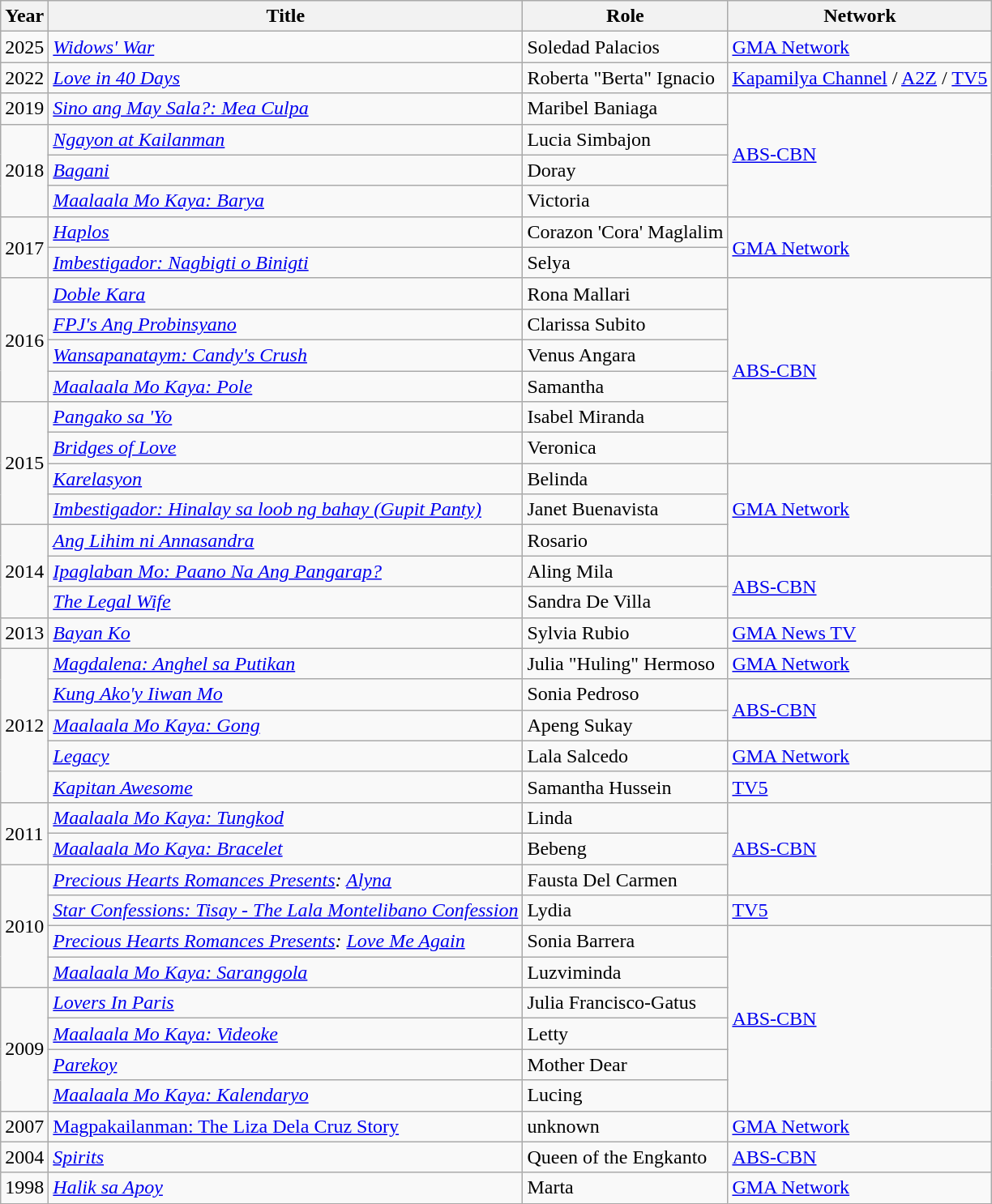<table class="wikitable">
<tr>
<th>Year</th>
<th>Title</th>
<th>Role</th>
<th>Network</th>
</tr>
<tr>
<td>2025</td>
<td><em><a href='#'>Widows' War</a></em></td>
<td>Soledad Palacios</td>
<td><a href='#'>GMA Network</a></td>
</tr>
<tr>
<td>2022</td>
<td><em><a href='#'>Love in 40 Days</a></em></td>
<td>Roberta "Berta" Ignacio</td>
<td><a href='#'>Kapamilya Channel</a> / <a href='#'>A2Z</a> / <a href='#'>TV5</a></td>
</tr>
<tr>
<td>2019</td>
<td><em><a href='#'>Sino ang May Sala?: Mea Culpa</a></em></td>
<td>Maribel Baniaga</td>
<td rowspan="4"><a href='#'>ABS-CBN</a></td>
</tr>
<tr>
<td rowspan="3">2018</td>
<td><em><a href='#'>Ngayon at Kailanman</a></em></td>
<td>Lucia Simbajon</td>
</tr>
<tr>
<td><em><a href='#'>Bagani</a></em></td>
<td>Doray</td>
</tr>
<tr>
<td><em><a href='#'> Maalaala Mo Kaya: Barya</a></em></td>
<td>Victoria</td>
</tr>
<tr>
<td rowspan="2">2017</td>
<td><em><a href='#'>Haplos</a></em></td>
<td>Corazon 'Cora' Maglalim</td>
<td rowspan="2"><a href='#'>GMA Network</a></td>
</tr>
<tr>
<td><em><a href='#'> Imbestigador: Nagbigti o Binigti</a></em></td>
<td>Selya</td>
</tr>
<tr>
<td rowspan="4">2016</td>
<td><em><a href='#'>Doble Kara</a></em></td>
<td>Rona Mallari</td>
<td rowspan="6"><a href='#'>ABS-CBN</a></td>
</tr>
<tr>
<td><em><a href='#'>FPJ's Ang Probinsyano</a></em></td>
<td>Clarissa Subito</td>
</tr>
<tr>
<td><em><a href='#'>Wansapanataym: Candy's Crush</a></em></td>
<td>Venus Angara</td>
</tr>
<tr>
<td><em><a href='#'> Maalaala Mo Kaya: Pole</a></em></td>
<td>Samantha</td>
</tr>
<tr>
<td rowspan="4">2015</td>
<td><em><a href='#'>Pangako sa 'Yo</a></em></td>
<td>Isabel Miranda</td>
</tr>
<tr>
<td><em><a href='#'>Bridges of Love</a></em></td>
<td>Veronica</td>
</tr>
<tr>
<td><em><a href='#'>Karelasyon</a></em></td>
<td>Belinda</td>
<td rowspan="3"><a href='#'>GMA Network</a></td>
</tr>
<tr>
<td><em><a href='#'>Imbestigador: Hinalay sa loob ng bahay (Gupit Panty)</a></em></td>
<td>Janet Buenavista</td>
</tr>
<tr>
<td rowspan="3">2014</td>
<td><em><a href='#'>Ang Lihim ni Annasandra</a></em></td>
<td>Rosario</td>
</tr>
<tr>
<td><em><a href='#'>Ipaglaban Mo: Paano Na Ang Pangarap?</a></em></td>
<td>Aling Mila</td>
<td rowspan="2"><a href='#'>ABS-CBN</a></td>
</tr>
<tr>
<td><em><a href='#'>The Legal Wife</a></em></td>
<td>Sandra De Villa</td>
</tr>
<tr>
<td>2013</td>
<td><em><a href='#'>Bayan Ko</a></em></td>
<td>Sylvia Rubio</td>
<td><a href='#'>GMA News TV</a></td>
</tr>
<tr>
<td rowspan="5">2012</td>
<td><em><a href='#'>Magdalena: Anghel sa Putikan</a></em></td>
<td>Julia "Huling" Hermoso</td>
<td><a href='#'>GMA Network</a></td>
</tr>
<tr>
<td><em><a href='#'>Kung Ako'y Iiwan Mo</a></em></td>
<td>Sonia Pedroso</td>
<td rowspan="2"><a href='#'>ABS-CBN</a></td>
</tr>
<tr>
<td><em><a href='#'> Maalaala Mo Kaya: Gong</a></em></td>
<td>Apeng Sukay</td>
</tr>
<tr>
<td><em><a href='#'>Legacy</a></em></td>
<td>Lala Salcedo</td>
<td><a href='#'>GMA Network</a></td>
</tr>
<tr>
<td><em><a href='#'>Kapitan Awesome</a></em></td>
<td>Samantha Hussein</td>
<td><a href='#'>TV5</a></td>
</tr>
<tr>
<td rowspan="2">2011</td>
<td><em><a href='#'> Maalaala Mo Kaya: Tungkod</a></em></td>
<td>Linda</td>
<td rowspan="3"><a href='#'>ABS-CBN</a></td>
</tr>
<tr>
<td><em><a href='#'> Maalaala Mo Kaya: Bracelet</a></em></td>
<td>Bebeng</td>
</tr>
<tr>
<td rowspan="4">2010</td>
<td><em><a href='#'>Precious Hearts Romances Presents</a>: <a href='#'>Alyna</a></em></td>
<td>Fausta Del Carmen</td>
</tr>
<tr>
<td><em><a href='#'>Star Confessions: Tisay - The Lala Montelibano Confession</a></em></td>
<td>Lydia</td>
<td><a href='#'>TV5</a></td>
</tr>
<tr>
<td><em><a href='#'>Precious Hearts Romances Presents</a>: <a href='#'>Love Me Again</a></em></td>
<td>Sonia Barrera</td>
<td rowspan="6"><a href='#'>ABS-CBN</a></td>
</tr>
<tr>
<td><em><a href='#'>Maalaala Mo Kaya: Saranggola</a></em></td>
<td>Luzviminda</td>
</tr>
<tr>
<td rowspan="4">2009</td>
<td><em><a href='#'>Lovers In Paris</a></em></td>
<td>Julia Francisco-Gatus</td>
</tr>
<tr>
<td><em><a href='#'> Maalaala Mo Kaya: Videoke</a></em></td>
<td>Letty</td>
</tr>
<tr>
<td><em><a href='#'>Parekoy</a></em></td>
<td>Mother Dear</td>
</tr>
<tr>
<td><em><a href='#'> Maalaala Mo Kaya: Kalendaryo</a></em></td>
<td>Lucing</td>
</tr>
<tr>
<td>2007</td>
<td><a href='#'> Magpakailanman: The Liza Dela Cruz Story</a></td>
<td>unknown</td>
<td><a href='#'>GMA Network</a></td>
</tr>
<tr>
<td>2004</td>
<td><em><a href='#'>Spirits</a></em></td>
<td>Queen of the Engkanto</td>
<td><a href='#'>ABS-CBN</a></td>
</tr>
<tr>
<td>1998</td>
<td><em><a href='#'>Halik sa Apoy</a></em></td>
<td>Marta</td>
<td><a href='#'>GMA Network</a></td>
</tr>
</table>
